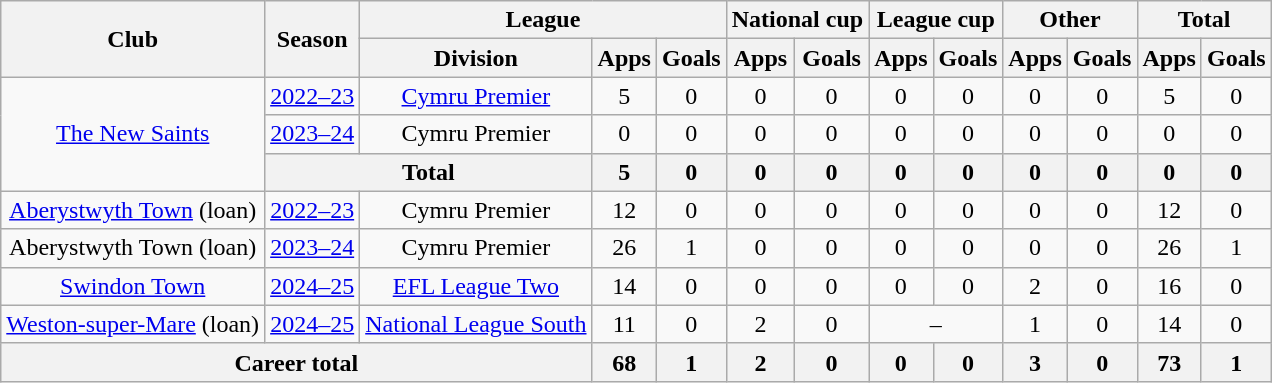<table class="wikitable" style="text-align:center;">
<tr>
<th rowspan="2">Club</th>
<th rowspan="2">Season</th>
<th colspan="3">League</th>
<th colspan="2">National cup</th>
<th colspan="2">League cup</th>
<th colspan="2">Other</th>
<th colspan="2">Total</th>
</tr>
<tr>
<th>Division</th>
<th>Apps</th>
<th>Goals</th>
<th>Apps</th>
<th>Goals</th>
<th>Apps</th>
<th>Goals</th>
<th>Apps</th>
<th>Goals</th>
<th>Apps</th>
<th>Goals</th>
</tr>
<tr>
<td rowspan="3"><a href='#'>The New Saints</a></td>
<td><a href='#'>2022–23</a></td>
<td><a href='#'>Cymru Premier</a></td>
<td>5</td>
<td>0</td>
<td>0</td>
<td>0</td>
<td>0</td>
<td>0</td>
<td>0</td>
<td>0</td>
<td>5</td>
<td>0</td>
</tr>
<tr>
<td><a href='#'>2023–24</a></td>
<td>Cymru Premier</td>
<td>0</td>
<td>0</td>
<td>0</td>
<td>0</td>
<td>0</td>
<td>0</td>
<td>0</td>
<td>0</td>
<td>0</td>
<td>0</td>
</tr>
<tr>
<th colspan="2">Total</th>
<th>5</th>
<th>0</th>
<th>0</th>
<th>0</th>
<th>0</th>
<th>0</th>
<th>0</th>
<th>0</th>
<th>0</th>
<th>0</th>
</tr>
<tr>
<td><a href='#'>Aberystwyth Town</a> (loan)</td>
<td><a href='#'>2022–23</a></td>
<td>Cymru Premier</td>
<td>12</td>
<td>0</td>
<td>0</td>
<td>0</td>
<td>0</td>
<td>0</td>
<td>0</td>
<td>0</td>
<td>12</td>
<td>0</td>
</tr>
<tr>
<td>Aberystwyth Town (loan)</td>
<td><a href='#'>2023–24</a></td>
<td>Cymru Premier</td>
<td>26</td>
<td>1</td>
<td>0</td>
<td>0</td>
<td>0</td>
<td>0</td>
<td>0</td>
<td>0</td>
<td>26</td>
<td>1</td>
</tr>
<tr>
<td><a href='#'>Swindon Town</a></td>
<td><a href='#'>2024–25</a></td>
<td><a href='#'>EFL League Two</a></td>
<td>14</td>
<td>0</td>
<td>0</td>
<td>0</td>
<td>0</td>
<td>0</td>
<td>2</td>
<td>0</td>
<td>16</td>
<td>0</td>
</tr>
<tr>
<td><a href='#'>Weston-super-Mare</a> (loan)</td>
<td><a href='#'>2024–25</a></td>
<td><a href='#'>National League South</a></td>
<td>11</td>
<td>0</td>
<td>2</td>
<td>0</td>
<td colspan="2">–</td>
<td>1</td>
<td>0</td>
<td>14</td>
<td>0</td>
</tr>
<tr>
<th colspan="3">Career total</th>
<th>68</th>
<th>1</th>
<th>2</th>
<th>0</th>
<th>0</th>
<th>0</th>
<th>3</th>
<th>0</th>
<th>73</th>
<th>1</th>
</tr>
</table>
